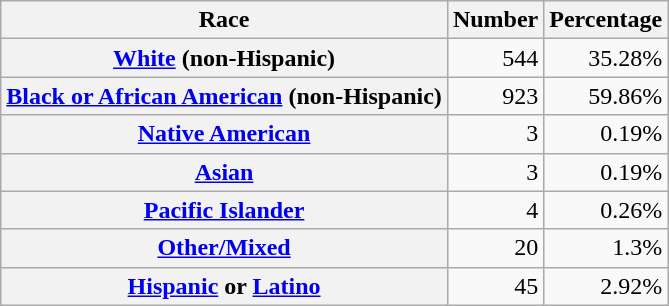<table class="wikitable" style="text-align:right">
<tr>
<th scope="col">Race</th>
<th scope="col">Number</th>
<th scope="col">Percentage</th>
</tr>
<tr>
<th scope="row"><a href='#'>White</a> (non-Hispanic)</th>
<td>544</td>
<td>35.28%</td>
</tr>
<tr>
<th scope="row"><a href='#'>Black or African American</a> (non-Hispanic)</th>
<td>923</td>
<td>59.86%</td>
</tr>
<tr>
<th scope="row"><a href='#'>Native American</a></th>
<td>3</td>
<td>0.19%</td>
</tr>
<tr>
<th scope="row"><a href='#'>Asian</a></th>
<td>3</td>
<td>0.19%</td>
</tr>
<tr>
<th scope="row"><a href='#'>Pacific Islander</a></th>
<td>4</td>
<td>0.26%</td>
</tr>
<tr>
<th scope="row"><a href='#'>Other/Mixed</a></th>
<td>20</td>
<td>1.3%</td>
</tr>
<tr>
<th scope="row"><a href='#'>Hispanic</a> or <a href='#'>Latino</a></th>
<td>45</td>
<td>2.92%</td>
</tr>
</table>
